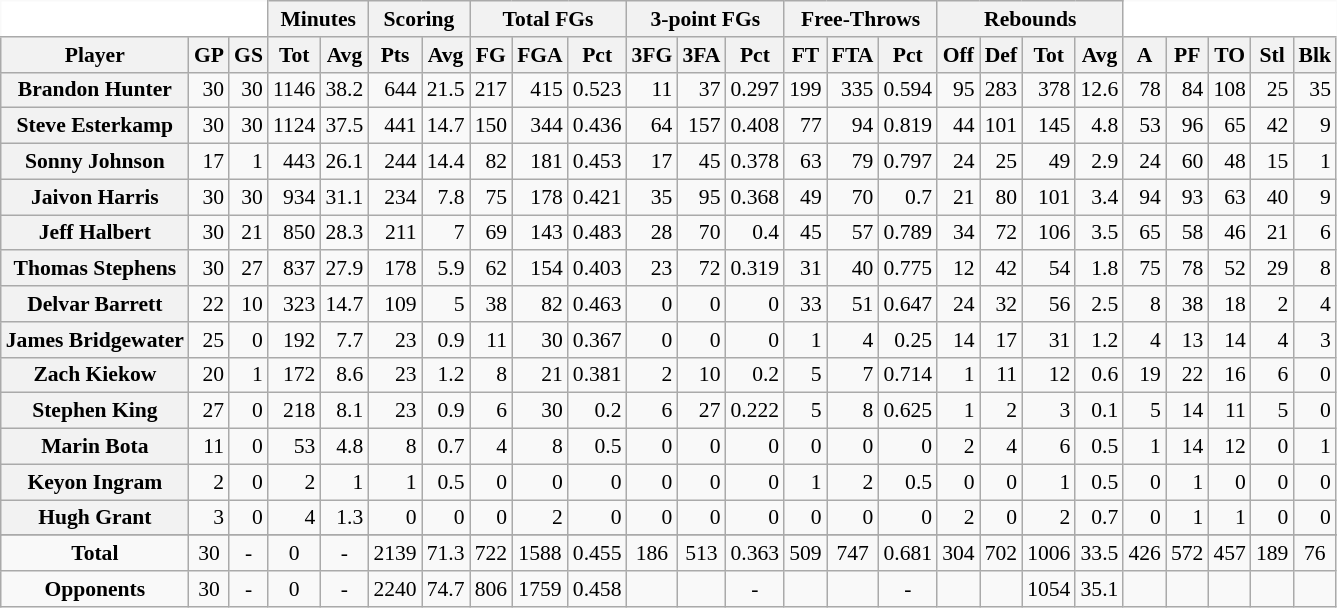<table class="wikitable sortable" border="1" style="font-size:90%;">
<tr>
<th colspan="3" style="border-top-style:hidden; border-left-style:hidden; background: white;"></th>
<th colspan="2" style=>Minutes</th>
<th colspan="2" style=>Scoring</th>
<th colspan="3" style=>Total FGs</th>
<th colspan="3" style=>3-point FGs</th>
<th colspan="3" style=>Free-Throws</th>
<th colspan="4" style=>Rebounds</th>
<th colspan="5" style="border-top-style:hidden; border-right-style:hidden; background: white;"></th>
</tr>
<tr>
<th scope="col" style=>Player</th>
<th scope="col" style=>GP</th>
<th scope="col" style=>GS</th>
<th scope="col" style=>Tot</th>
<th scope="col" style=>Avg</th>
<th scope="col" style=>Pts</th>
<th scope="col" style=>Avg</th>
<th scope="col" style=>FG</th>
<th scope="col" style=>FGA</th>
<th scope="col" style=>Pct</th>
<th scope="col" style=>3FG</th>
<th scope="col" style=>3FA</th>
<th scope="col" style=>Pct</th>
<th scope="col" style=>FT</th>
<th scope="col" style=>FTA</th>
<th scope="col" style=>Pct</th>
<th scope="col" style=>Off</th>
<th scope="col" style=>Def</th>
<th scope="col" style=>Tot</th>
<th scope="col" style=>Avg</th>
<th scope="col" style=>A</th>
<th scope="col" style=>PF</th>
<th scope="col" style=>TO</th>
<th scope="col" style=>Stl</th>
<th scope="col" style=>Blk</th>
</tr>
<tr>
<th>Brandon Hunter</th>
<td align="right">30</td>
<td align="right">30</td>
<td align="right">1146</td>
<td align="right">38.2</td>
<td align="right">644</td>
<td align="right">21.5</td>
<td align="right">217</td>
<td align="right">415</td>
<td align="right">0.523</td>
<td align="right">11</td>
<td align="right">37</td>
<td align="right">0.297</td>
<td align="right">199</td>
<td align="right">335</td>
<td align="right">0.594</td>
<td align="right">95</td>
<td align="right">283</td>
<td align="right">378</td>
<td align="right">12.6</td>
<td align="right">78</td>
<td align="right">84</td>
<td align="right">108</td>
<td align="right">25</td>
<td align="right">35</td>
</tr>
<tr>
<th>Steve Esterkamp</th>
<td align="right">30</td>
<td align="right">30</td>
<td align="right">1124</td>
<td align="right">37.5</td>
<td align="right">441</td>
<td align="right">14.7</td>
<td align="right">150</td>
<td align="right">344</td>
<td align="right">0.436</td>
<td align="right">64</td>
<td align="right">157</td>
<td align="right">0.408</td>
<td align="right">77</td>
<td align="right">94</td>
<td align="right">0.819</td>
<td align="right">44</td>
<td align="right">101</td>
<td align="right">145</td>
<td align="right">4.8</td>
<td align="right">53</td>
<td align="right">96</td>
<td align="right">65</td>
<td align="right">42</td>
<td align="right">9</td>
</tr>
<tr>
<th>Sonny Johnson</th>
<td align="right">17</td>
<td align="right">1</td>
<td align="right">443</td>
<td align="right">26.1</td>
<td align="right">244</td>
<td align="right">14.4</td>
<td align="right">82</td>
<td align="right">181</td>
<td align="right">0.453</td>
<td align="right">17</td>
<td align="right">45</td>
<td align="right">0.378</td>
<td align="right">63</td>
<td align="right">79</td>
<td align="right">0.797</td>
<td align="right">24</td>
<td align="right">25</td>
<td align="right">49</td>
<td align="right">2.9</td>
<td align="right">24</td>
<td align="right">60</td>
<td align="right">48</td>
<td align="right">15</td>
<td align="right">1</td>
</tr>
<tr>
<th>Jaivon Harris</th>
<td align="right">30</td>
<td align="right">30</td>
<td align="right">934</td>
<td align="right">31.1</td>
<td align="right">234</td>
<td align="right">7.8</td>
<td align="right">75</td>
<td align="right">178</td>
<td align="right">0.421</td>
<td align="right">35</td>
<td align="right">95</td>
<td align="right">0.368</td>
<td align="right">49</td>
<td align="right">70</td>
<td align="right">0.7</td>
<td align="right">21</td>
<td align="right">80</td>
<td align="right">101</td>
<td align="right">3.4</td>
<td align="right">94</td>
<td align="right">93</td>
<td align="right">63</td>
<td align="right">40</td>
<td align="right">9</td>
</tr>
<tr>
<th>Jeff Halbert</th>
<td align="right">30</td>
<td align="right">21</td>
<td align="right">850</td>
<td align="right">28.3</td>
<td align="right">211</td>
<td align="right">7</td>
<td align="right">69</td>
<td align="right">143</td>
<td align="right">0.483</td>
<td align="right">28</td>
<td align="right">70</td>
<td align="right">0.4</td>
<td align="right">45</td>
<td align="right">57</td>
<td align="right">0.789</td>
<td align="right">34</td>
<td align="right">72</td>
<td align="right">106</td>
<td align="right">3.5</td>
<td align="right">65</td>
<td align="right">58</td>
<td align="right">46</td>
<td align="right">21</td>
<td align="right">6</td>
</tr>
<tr>
<th>Thomas Stephens</th>
<td align="right">30</td>
<td align="right">27</td>
<td align="right">837</td>
<td align="right">27.9</td>
<td align="right">178</td>
<td align="right">5.9</td>
<td align="right">62</td>
<td align="right">154</td>
<td align="right">0.403</td>
<td align="right">23</td>
<td align="right">72</td>
<td align="right">0.319</td>
<td align="right">31</td>
<td align="right">40</td>
<td align="right">0.775</td>
<td align="right">12</td>
<td align="right">42</td>
<td align="right">54</td>
<td align="right">1.8</td>
<td align="right">75</td>
<td align="right">78</td>
<td align="right">52</td>
<td align="right">29</td>
<td align="right">8</td>
</tr>
<tr>
<th>Delvar Barrett</th>
<td align="right">22</td>
<td align="right">10</td>
<td align="right">323</td>
<td align="right">14.7</td>
<td align="right">109</td>
<td align="right">5</td>
<td align="right">38</td>
<td align="right">82</td>
<td align="right">0.463</td>
<td align="right">0</td>
<td align="right">0</td>
<td align="right">0</td>
<td align="right">33</td>
<td align="right">51</td>
<td align="right">0.647</td>
<td align="right">24</td>
<td align="right">32</td>
<td align="right">56</td>
<td align="right">2.5</td>
<td align="right">8</td>
<td align="right">38</td>
<td align="right">18</td>
<td align="right">2</td>
<td align="right">4</td>
</tr>
<tr>
<th>James Bridgewater</th>
<td align="right">25</td>
<td align="right">0</td>
<td align="right">192</td>
<td align="right">7.7</td>
<td align="right">23</td>
<td align="right">0.9</td>
<td align="right">11</td>
<td align="right">30</td>
<td align="right">0.367</td>
<td align="right">0</td>
<td align="right">0</td>
<td align="right">0</td>
<td align="right">1</td>
<td align="right">4</td>
<td align="right">0.25</td>
<td align="right">14</td>
<td align="right">17</td>
<td align="right">31</td>
<td align="right">1.2</td>
<td align="right">4</td>
<td align="right">13</td>
<td align="right">14</td>
<td align="right">4</td>
<td align="right">3</td>
</tr>
<tr>
<th>Zach Kiekow</th>
<td align="right">20</td>
<td align="right">1</td>
<td align="right">172</td>
<td align="right">8.6</td>
<td align="right">23</td>
<td align="right">1.2</td>
<td align="right">8</td>
<td align="right">21</td>
<td align="right">0.381</td>
<td align="right">2</td>
<td align="right">10</td>
<td align="right">0.2</td>
<td align="right">5</td>
<td align="right">7</td>
<td align="right">0.714</td>
<td align="right">1</td>
<td align="right">11</td>
<td align="right">12</td>
<td align="right">0.6</td>
<td align="right">19</td>
<td align="right">22</td>
<td align="right">16</td>
<td align="right">6</td>
<td align="right">0</td>
</tr>
<tr>
<th>Stephen King</th>
<td align="right">27</td>
<td align="right">0</td>
<td align="right">218</td>
<td align="right">8.1</td>
<td align="right">23</td>
<td align="right">0.9</td>
<td align="right">6</td>
<td align="right">30</td>
<td align="right">0.2</td>
<td align="right">6</td>
<td align="right">27</td>
<td align="right">0.222</td>
<td align="right">5</td>
<td align="right">8</td>
<td align="right">0.625</td>
<td align="right">1</td>
<td align="right">2</td>
<td align="right">3</td>
<td align="right">0.1</td>
<td align="right">5</td>
<td align="right">14</td>
<td align="right">11</td>
<td align="right">5</td>
<td align="right">0</td>
</tr>
<tr>
<th>Marin Bota</th>
<td align="right">11</td>
<td align="right">0</td>
<td align="right">53</td>
<td align="right">4.8</td>
<td align="right">8</td>
<td align="right">0.7</td>
<td align="right">4</td>
<td align="right">8</td>
<td align="right">0.5</td>
<td align="right">0</td>
<td align="right">0</td>
<td align="right">0</td>
<td align="right">0</td>
<td align="right">0</td>
<td align="right">0</td>
<td align="right">2</td>
<td align="right">4</td>
<td align="right">6</td>
<td align="right">0.5</td>
<td align="right">1</td>
<td align="right">14</td>
<td align="right">12</td>
<td align="right">0</td>
<td align="right">1</td>
</tr>
<tr>
<th>Keyon Ingram</th>
<td align="right">2</td>
<td align="right">0</td>
<td align="right">2</td>
<td align="right">1</td>
<td align="right">1</td>
<td align="right">0.5</td>
<td align="right">0</td>
<td align="right">0</td>
<td align="right">0</td>
<td align="right">0</td>
<td align="right">0</td>
<td align="right">0</td>
<td align="right">1</td>
<td align="right">2</td>
<td align="right">0.5</td>
<td align="right">0</td>
<td align="right">0</td>
<td align="right">1</td>
<td align="right">0.5</td>
<td align="right">0</td>
<td align="right">1</td>
<td align="right">0</td>
<td align="right">0</td>
<td align="right">0</td>
</tr>
<tr>
<th>Hugh Grant</th>
<td align="right">3</td>
<td align="right">0</td>
<td align="right">4</td>
<td align="right">1.3</td>
<td align="right">0</td>
<td align="right">0</td>
<td align="right">0</td>
<td align="right">2</td>
<td align="right">0</td>
<td align="right">0</td>
<td align="right">0</td>
<td align="right">0</td>
<td align="right">0</td>
<td align="right">0</td>
<td align="right">0</td>
<td align="right">2</td>
<td align="right">0</td>
<td align="right">2</td>
<td align="right">0.7</td>
<td align="right">0</td>
<td align="right">1</td>
<td align="right">1</td>
<td align="right">0</td>
<td align="right">0</td>
</tr>
<tr>
</tr>
<tr class="sortbottom">
<td align="center" style=><strong>Total</strong></td>
<td align="center" style=>30</td>
<td align="center" style=>-</td>
<td align="center" style=>0</td>
<td align="center" style=>-</td>
<td align="center" style=>2139</td>
<td align="center" style=>71.3</td>
<td align="center" style=>722</td>
<td align="center" style=>1588</td>
<td align="center" style=>0.455</td>
<td align="center" style=>186</td>
<td align="center" style=>513</td>
<td align="center" style=>0.363</td>
<td align="center" style=>509</td>
<td align="center" style=>747</td>
<td align="center" style=>0.681</td>
<td align="center" style=>304</td>
<td align="center" style=>702</td>
<td align="center" style=>1006</td>
<td align="center" style=>33.5</td>
<td align="center" style=>426</td>
<td align="center" style=>572</td>
<td align="center" style=>457</td>
<td align="center" style=>189</td>
<td align="center" style=>76</td>
</tr>
<tr class="sortbottom">
<td align="center"><strong>Opponents</strong></td>
<td align="center">30</td>
<td align="center">-</td>
<td align="center">0</td>
<td align="center">-</td>
<td align="center">2240</td>
<td align="center">74.7</td>
<td align="center">806</td>
<td align="center">1759</td>
<td align="center">0.458</td>
<td align="center"></td>
<td align="center"></td>
<td align="center">-</td>
<td align="center"></td>
<td align="center"></td>
<td align="center">-</td>
<td align="center"></td>
<td align="center"></td>
<td align="center">1054</td>
<td align="center">35.1</td>
<td align="center"></td>
<td align="center"></td>
<td align="center"></td>
<td align="center"></td>
<td align="center"></td>
</tr>
</table>
